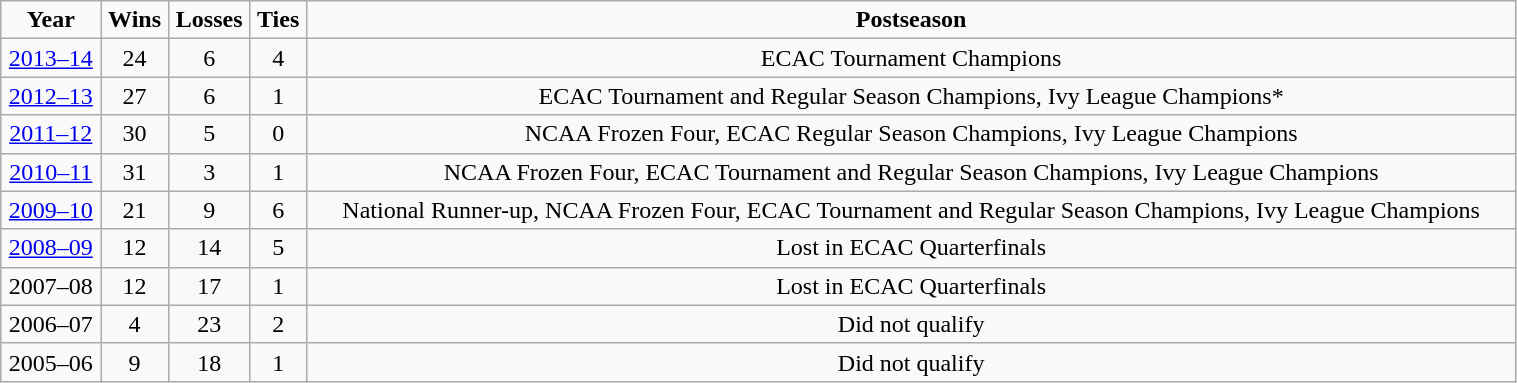<table class="wikitable" width="80%">
<tr align="center"  ">
<td><strong>Year</strong></td>
<td><strong>Wins</strong></td>
<td><strong>Losses</strong></td>
<td><strong>Ties</strong></td>
<td><strong>Postseason</strong></td>
</tr>
<tr align="center" bgcolor="">
<td><a href='#'>2013–14</a></td>
<td>24</td>
<td>6</td>
<td>4</td>
<td>ECAC Tournament Champions</td>
</tr>
<tr align="center" bgcolor="">
<td><a href='#'>2012–13</a></td>
<td>27</td>
<td>6</td>
<td>1</td>
<td>ECAC Tournament and Regular Season Champions, Ivy League Champions*</td>
</tr>
<tr align="center" bgcolor="">
<td><a href='#'>2011–12</a></td>
<td>30</td>
<td>5</td>
<td>0</td>
<td>NCAA Frozen Four, ECAC Regular Season Champions, Ivy League Champions</td>
</tr>
<tr align="center" bgcolor="">
<td><a href='#'>2010–11</a></td>
<td>31</td>
<td>3</td>
<td>1</td>
<td>NCAA Frozen Four, ECAC Tournament and Regular Season Champions, Ivy League Champions</td>
</tr>
<tr align="center" bgcolor="">
<td><a href='#'>2009–10</a></td>
<td>21</td>
<td>9</td>
<td>6</td>
<td>National Runner-up, NCAA Frozen Four, ECAC Tournament and Regular Season Champions, Ivy League Champions</td>
</tr>
<tr align="center" bgcolor="">
<td><a href='#'>2008–09</a></td>
<td>12</td>
<td>14</td>
<td>5</td>
<td>Lost in ECAC Quarterfinals</td>
</tr>
<tr align="center" bgcolor="">
<td 2007–08 Cornell Big Red women's ice hockey season>2007–08</td>
<td>12</td>
<td>17</td>
<td>1</td>
<td>Lost in ECAC Quarterfinals</td>
</tr>
<tr align="center" bgcolor="">
<td>2006–07</td>
<td>4</td>
<td>23</td>
<td>2</td>
<td>Did not qualify</td>
</tr>
<tr align="center" bgcolor="">
<td>2005–06</td>
<td>9</td>
<td>18</td>
<td>1</td>
<td>Did not qualify</td>
</tr>
</table>
